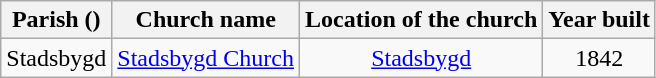<table class="wikitable" style="text-align:center">
<tr>
<th>Parish ()</th>
<th>Church name</th>
<th>Location of the church</th>
<th>Year built</th>
</tr>
<tr>
<td rowspan="1">Stadsbygd</td>
<td><a href='#'>Stadsbygd Church</a></td>
<td><a href='#'>Stadsbygd</a></td>
<td>1842</td>
</tr>
</table>
